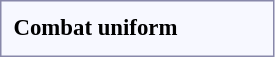<table style="border:1px solid #8888aa; background-color:#f7f8ff; padding:5px; font-size:95%; margin: 0px 12px 12px 0px;">
<tr style="text-align:center;">
<th>Combat uniform</th>
<td colspan=3></td>
<td colspan=3></td>
<td colspan=2></td>
<td colspan=2></td>
<td colspan=6></td>
<td colspan=6></td>
<td colspan=2></td>
<td colspan=2></td>
<td colspan=1></td>
<td colspan=1></td>
<td colspan=3></td>
<td colspan=3></td>
<td colspan=1></td>
<td colspan=1></td>
</tr>
<tr style="text-align:center;">
</tr>
</table>
